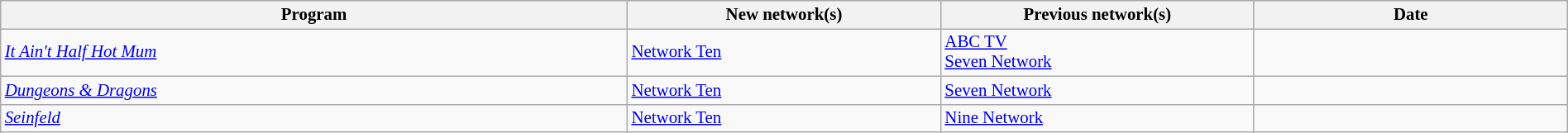<table class="wikitable sortable"  style="width:100%; font-size:87%;">
<tr style="background:#efefef;">
<th style="width:40%;">Program</th>
<th style="width:20%;">New network(s)</th>
<th style="width:20%;">Previous network(s)</th>
<th style="width:20%;">Date</th>
</tr>
<tr>
<td> <em><a href='#'>It Ain't Half Hot Mum</a></em></td>
<td><a href='#'>Network Ten</a></td>
<td><a href='#'>ABC TV</a><br><a href='#'>Seven Network</a></td>
<td></td>
</tr>
<tr>
<td> <em><a href='#'>Dungeons & Dragons</a></em></td>
<td><a href='#'>Network Ten</a></td>
<td><a href='#'>Seven Network</a></td>
<td></td>
</tr>
<tr>
<td> <em><a href='#'>Seinfeld</a></em></td>
<td><a href='#'>Network Ten</a></td>
<td><a href='#'>Nine Network</a></td>
<td></td>
</tr>
</table>
